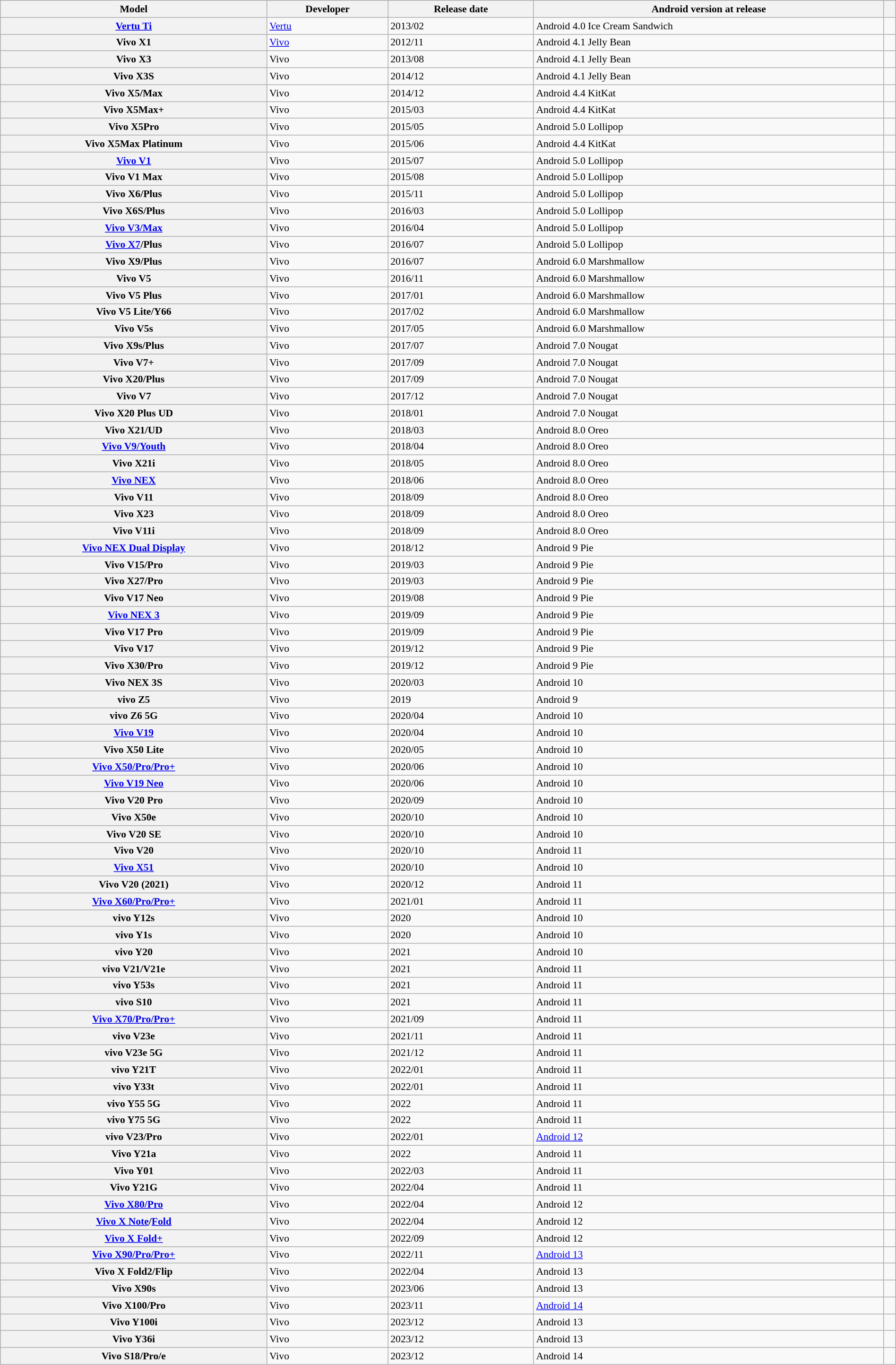<table class="wikitable sortable plainrowheaders" style="width:100%; font-size:90%;">
<tr>
<th scope="col">Model</th>
<th scope="col">Developer</th>
<th scope="col">Release date</th>
<th scope="col">Android version at release</th>
<th scope="col" class="unsortable"></th>
</tr>
<tr>
<th scope="row"><a href='#'>Vertu Ti</a></th>
<td><a href='#'>Vertu</a></td>
<td>2013/02</td>
<td>Android 4.0 Ice Cream Sandwich</td>
<td></td>
</tr>
<tr>
<th scope="row">Vivo X1</th>
<td><a href='#'>Vivo</a></td>
<td>2012/11</td>
<td>Android 4.1 Jelly Bean</td>
<td></td>
</tr>
<tr>
<th scope="row">Vivo X3</th>
<td>Vivo</td>
<td>2013/08</td>
<td>Android 4.1 Jelly Bean</td>
<td></td>
</tr>
<tr>
<th scope="row">Vivo X3S</th>
<td>Vivo</td>
<td>2014/12</td>
<td>Android 4.1 Jelly Bean</td>
<td></td>
</tr>
<tr>
<th scope="row">Vivo X5/Max</th>
<td>Vivo</td>
<td>2014/12</td>
<td>Android 4.4 KitKat</td>
<td></td>
</tr>
<tr>
<th scope="row">Vivo X5Max+</th>
<td>Vivo</td>
<td>2015/03</td>
<td>Android 4.4 KitKat</td>
<td></td>
</tr>
<tr>
<th scope="row">Vivo X5Pro</th>
<td>Vivo</td>
<td>2015/05</td>
<td>Android 5.0 Lollipop</td>
<td></td>
</tr>
<tr>
<th scope="row">Vivo X5Max Platinum</th>
<td>Vivo</td>
<td>2015/06</td>
<td>Android 4.4 KitKat</td>
<td></td>
</tr>
<tr>
<th scope="row"><a href='#'>Vivo V1</a></th>
<td>Vivo</td>
<td>2015/07</td>
<td>Android 5.0 Lollipop</td>
<td></td>
</tr>
<tr>
<th scope="row">Vivo V1 Max</th>
<td>Vivo</td>
<td>2015/08</td>
<td>Android 5.0 Lollipop</td>
<td></td>
</tr>
<tr>
<th scope="row">Vivo X6/Plus</th>
<td>Vivo</td>
<td>2015/11</td>
<td>Android 5.0 Lollipop</td>
<td></td>
</tr>
<tr>
<th scope="row">Vivo X6S/Plus</th>
<td>Vivo</td>
<td>2016/03</td>
<td>Android 5.0 Lollipop</td>
<td></td>
</tr>
<tr>
<th scope="row"><a href='#'>Vivo V3/Max</a></th>
<td>Vivo</td>
<td>2016/04</td>
<td>Android 5.0 Lollipop</td>
<td></td>
</tr>
<tr>
<th scope="row"><a href='#'>Vivo X7</a>/Plus</th>
<td>Vivo</td>
<td>2016/07</td>
<td>Android 5.0 Lollipop</td>
<td></td>
</tr>
<tr>
<th scope="row">Vivo X9/Plus</th>
<td>Vivo</td>
<td>2016/07</td>
<td>Android 6.0 Marshmallow</td>
<td></td>
</tr>
<tr>
<th scope="row">Vivo V5</th>
<td>Vivo</td>
<td>2016/11</td>
<td>Android 6.0 Marshmallow</td>
<td></td>
</tr>
<tr>
<th scope="row">Vivo V5 Plus</th>
<td>Vivo</td>
<td>2017/01</td>
<td>Android 6.0 Marshmallow</td>
<td></td>
</tr>
<tr>
<th scope="row">Vivo V5 Lite/Y66</th>
<td>Vivo</td>
<td>2017/02</td>
<td>Android 6.0 Marshmallow</td>
<td></td>
</tr>
<tr>
<th scope="row">Vivo V5s</th>
<td>Vivo</td>
<td>2017/05</td>
<td>Android 6.0 Marshmallow</td>
<td></td>
</tr>
<tr>
<th scope="row">Vivo X9s/Plus</th>
<td>Vivo</td>
<td>2017/07</td>
<td>Android 7.0 Nougat</td>
<td></td>
</tr>
<tr>
<th scope="row">Vivo V7+</th>
<td>Vivo</td>
<td>2017/09</td>
<td>Android 7.0 Nougat</td>
<td></td>
</tr>
<tr>
<th scope="row">Vivo X20/Plus</th>
<td>Vivo</td>
<td>2017/09</td>
<td>Android 7.0 Nougat</td>
<td></td>
</tr>
<tr>
<th scope="row">Vivo V7</th>
<td>Vivo</td>
<td>2017/12</td>
<td>Android 7.0 Nougat</td>
<td></td>
</tr>
<tr>
<th scope="row">Vivo X20 Plus UD</th>
<td>Vivo</td>
<td>2018/01</td>
<td>Android 7.0 Nougat</td>
<td></td>
</tr>
<tr>
<th scope="row">Vivo X21/UD</th>
<td>Vivo</td>
<td>2018/03</td>
<td>Android 8.0 Oreo</td>
<td></td>
</tr>
<tr>
<th scope="row"><a href='#'>Vivo V9/Youth</a></th>
<td>Vivo</td>
<td>2018/04</td>
<td>Android 8.0 Oreo</td>
<td></td>
</tr>
<tr>
<th scope="row">Vivo X21i</th>
<td>Vivo</td>
<td>2018/05</td>
<td>Android 8.0 Oreo</td>
<td></td>
</tr>
<tr>
<th scope="row"><a href='#'>Vivo NEX</a></th>
<td>Vivo</td>
<td>2018/06</td>
<td>Android 8.0 Oreo</td>
<td></td>
</tr>
<tr>
<th scope="row">Vivo V11</th>
<td>Vivo</td>
<td>2018/09</td>
<td>Android 8.0 Oreo</td>
<td></td>
</tr>
<tr>
<th scope="row">Vivo X23</th>
<td>Vivo</td>
<td>2018/09</td>
<td>Android 8.0 Oreo</td>
<td></td>
</tr>
<tr>
<th scope="row">Vivo V11i</th>
<td>Vivo</td>
<td>2018/09</td>
<td>Android 8.0 Oreo</td>
<td></td>
</tr>
<tr>
<th scope="row"><a href='#'>Vivo NEX Dual Display</a></th>
<td>Vivo</td>
<td>2018/12</td>
<td>Android 9 Pie</td>
<td></td>
</tr>
<tr>
<th scope="row">Vivo V15/Pro</th>
<td>Vivo</td>
<td>2019/03</td>
<td>Android 9 Pie</td>
<td></td>
</tr>
<tr>
<th scope="row">Vivo X27/Pro</th>
<td>Vivo</td>
<td>2019/03</td>
<td>Android 9 Pie</td>
<td></td>
</tr>
<tr>
<th scope="row">Vivo V17 Neo</th>
<td>Vivo</td>
<td>2019/08</td>
<td>Android 9 Pie</td>
<td></td>
</tr>
<tr>
<th scope="row"><a href='#'>Vivo NEX 3</a></th>
<td>Vivo</td>
<td>2019/09</td>
<td>Android 9 Pie</td>
<td></td>
</tr>
<tr>
<th scope="row">Vivo V17 Pro</th>
<td>Vivo</td>
<td>2019/09</td>
<td>Android 9 Pie</td>
<td></td>
</tr>
<tr>
<th scope="row">Vivo V17</th>
<td>Vivo</td>
<td>2019/12</td>
<td>Android 9 Pie</td>
<td></td>
</tr>
<tr>
<th scope="row">Vivo X30/Pro</th>
<td>Vivo</td>
<td>2019/12</td>
<td>Android 9 Pie</td>
<td></td>
</tr>
<tr>
<th scope="row">Vivo NEX 3S</th>
<td>Vivo</td>
<td>2020/03</td>
<td>Android 10</td>
<td></td>
</tr>
<tr>
<th scope="row">vivo Z5</th>
<td>Vivo</td>
<td>2019</td>
<td>Android 9</td>
<td></td>
</tr>
<tr>
<th scope="row">vivo Z6 5G</th>
<td>Vivo</td>
<td>2020/04</td>
<td>Android 10</td>
<td></td>
</tr>
<tr>
<th scope="row"><a href='#'>Vivo V19</a></th>
<td>Vivo</td>
<td>2020/04</td>
<td>Android 10</td>
<td></td>
</tr>
<tr>
<th scope="row">Vivo X50 Lite</th>
<td>Vivo</td>
<td>2020/05</td>
<td>Android 10</td>
<td></td>
</tr>
<tr>
<th scope="row"><a href='#'>Vivo X50/Pro/Pro+</a></th>
<td>Vivo</td>
<td>2020/06</td>
<td>Android 10</td>
<td></td>
</tr>
<tr>
<th scope="row"><a href='#'>Vivo V19 Neo</a></th>
<td>Vivo</td>
<td>2020/06</td>
<td>Android 10</td>
<td></td>
</tr>
<tr>
<th scope="row">Vivo V20 Pro</th>
<td>Vivo</td>
<td>2020/09</td>
<td>Android 10</td>
<td></td>
</tr>
<tr>
<th scope="row">Vivo X50e</th>
<td>Vivo</td>
<td>2020/10</td>
<td>Android 10</td>
<td></td>
</tr>
<tr>
<th scope="row">Vivo V20 SE</th>
<td>Vivo</td>
<td>2020/10</td>
<td>Android 10</td>
<td></td>
</tr>
<tr>
<th scope="row">Vivo V20</th>
<td>Vivo</td>
<td>2020/10</td>
<td>Android 11</td>
<td></td>
</tr>
<tr>
<th scope="row"><a href='#'>Vivo X51</a></th>
<td>Vivo</td>
<td>2020/10</td>
<td>Android 10</td>
<td></td>
</tr>
<tr>
<th scope="row">Vivo V20 (2021)</th>
<td>Vivo</td>
<td>2020/12</td>
<td>Android 11</td>
<td></td>
</tr>
<tr>
<th scope="row"><a href='#'>Vivo X60/Pro/Pro+</a></th>
<td>Vivo</td>
<td>2021/01</td>
<td>Android 11</td>
<td></td>
</tr>
<tr>
<th scope="row">vivo Y12s</th>
<td>Vivo</td>
<td>2020</td>
<td>Android 10</td>
<td></td>
</tr>
<tr>
<th scope="row">vivo Y1s</th>
<td>Vivo</td>
<td>2020</td>
<td>Android 10</td>
<td></td>
</tr>
<tr>
<th scope="row">vivo Y20</th>
<td>Vivo</td>
<td>2021</td>
<td>Android 10</td>
<td></td>
</tr>
<tr>
<th scope="row">vivo V21/V21e</th>
<td>Vivo</td>
<td>2021</td>
<td>Android 11</td>
<td></td>
</tr>
<tr>
<th scope="row">vivo Y53s</th>
<td>Vivo</td>
<td>2021</td>
<td>Android 11</td>
<td></td>
</tr>
<tr>
<th scope="row">vivo S10</th>
<td>Vivo</td>
<td>2021</td>
<td>Android 11</td>
<td></td>
</tr>
<tr>
<th scope="row"><a href='#'>Vivo X70/Pro/Pro+</a></th>
<td>Vivo</td>
<td>2021/09</td>
<td>Android 11</td>
<td></td>
</tr>
<tr>
<th scope="row">vivo V23e</th>
<td>Vivo</td>
<td>2021/11</td>
<td>Android 11</td>
<td></td>
</tr>
<tr>
<th scope="row">vivo V23e 5G</th>
<td>Vivo</td>
<td>2021/12</td>
<td>Android 11</td>
<td></td>
</tr>
<tr>
<th scope="row">vivo Y21T</th>
<td>Vivo</td>
<td>2022/01</td>
<td>Android 11</td>
<td></td>
</tr>
<tr>
<th scope="row">vivo Y33t</th>
<td>Vivo</td>
<td>2022/01</td>
<td>Android 11</td>
<td></td>
</tr>
<tr>
<th scope="row">vivo Y55 5G</th>
<td>Vivo</td>
<td>2022</td>
<td>Android 11</td>
<td></td>
</tr>
<tr>
<th scope="row">vivo Y75 5G</th>
<td>Vivo</td>
<td>2022</td>
<td>Android 11</td>
<td></td>
</tr>
<tr>
<th scope="row">vivo V23/Pro</th>
<td>Vivo</td>
<td>2022/01</td>
<td><a href='#'>Android 12</a></td>
<td></td>
</tr>
<tr>
<th scope="row">Vivo Y21a</th>
<td>Vivo</td>
<td>2022</td>
<td>Android 11</td>
<td></td>
</tr>
<tr>
<th scope="row">Vivo Y01</th>
<td>Vivo</td>
<td>2022/03</td>
<td>Android 11</td>
<td></td>
</tr>
<tr>
<th scope="row">Vivo Y21G</th>
<td>Vivo</td>
<td>2022/04</td>
<td>Android 11</td>
<td></td>
</tr>
<tr>
<th scope="row"><a href='#'>Vivo X80/Pro</a></th>
<td>Vivo</td>
<td>2022/04</td>
<td>Android 12</td>
<td></td>
</tr>
<tr>
<th scope="row"><a href='#'>Vivo X Note</a>/<a href='#'>Fold</a></th>
<td>Vivo</td>
<td>2022/04</td>
<td>Android 12</td>
<td></td>
</tr>
<tr>
<th scope="row"><a href='#'>Vivo X Fold+</a></th>
<td>Vivo</td>
<td>2022/09</td>
<td>Android 12</td>
<td></td>
</tr>
<tr>
<th scope="row"><a href='#'>Vivo X90/Pro/Pro+</a></th>
<td>Vivo</td>
<td>2022/11</td>
<td><a href='#'>Android 13</a></td>
<td></td>
</tr>
<tr>
<th scope="row">Vivo X Fold2/Flip</th>
<td>Vivo</td>
<td>2022/04</td>
<td>Android 13</td>
<td></td>
</tr>
<tr>
<th scope="row">Vivo X90s</th>
<td>Vivo</td>
<td>2023/06</td>
<td>Android 13</td>
<td></td>
</tr>
<tr>
<th scope="row">Vivo X100/Pro</th>
<td>Vivo</td>
<td>2023/11</td>
<td><a href='#'>Android 14</a></td>
<td></td>
</tr>
<tr>
<th scope="row">Vivo Y100i</th>
<td>Vivo</td>
<td>2023/12</td>
<td>Android 13</td>
<td></td>
</tr>
<tr>
<th scope="row">Vivo Y36i</th>
<td>Vivo</td>
<td>2023/12</td>
<td>Android 13</td>
<td></td>
</tr>
<tr>
<th scope="row">Vivo S18/Pro/e</th>
<td>Vivo</td>
<td>2023/12</td>
<td>Android 14</td>
<td></td>
</tr>
</table>
